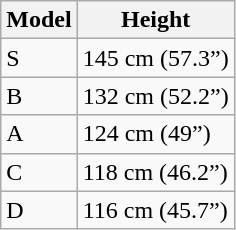<table class="wikitable">
<tr>
<th>Model</th>
<th>Height</th>
</tr>
<tr>
<td>S</td>
<td>145 cm (57.3”)</td>
</tr>
<tr>
<td>B</td>
<td>132 cm (52.2”)</td>
</tr>
<tr>
<td>A</td>
<td>124 cm (49”)</td>
</tr>
<tr>
<td>C</td>
<td>118 cm (46.2”)</td>
</tr>
<tr>
<td>D</td>
<td>116 cm (45.7”)</td>
</tr>
</table>
